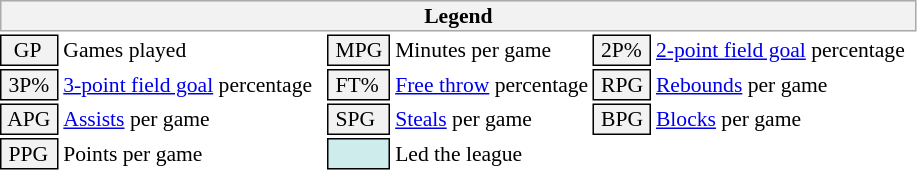<table class="toccolours" style="font-size: 90%; white-space: nowrap;">
<tr>
<th colspan="6" style="background-color: #F2F2F2; border: 1px solid #AAAAAA;">Legend</th>
</tr>
<tr>
<td style="background-color: #F2F2F2; border: 1px solid black;">  GP</td>
<td>Games played</td>
<td style="background-color: #F2F2F2; border: 1px solid black"> MPG </td>
<td>Minutes per game</td>
<td style="background-color: #F2F2F2; border: 1px solid black;"> 2P% </td>
<td style="padding-right: 8px"><a href='#'>2-point field goal</a> percentage</td>
</tr>
<tr>
<td style="background-color: #F2F2F2; border: 1px solid black"> 3P% </td>
<td style="padding-right: 8px"><a href='#'>3-point field goal</a> percentage</td>
<td style="background-color: #F2F2F2; border: 1px solid black"> FT% </td>
<td><a href='#'>Free throw</a> percentage</td>
<td style="background-color: #F2F2F2; border: 1px solid black;"> RPG </td>
<td><a href='#'>Rebounds</a> per game</td>
</tr>
<tr>
<td style="background-color: #F2F2F2; border: 1px solid black"> APG </td>
<td><a href='#'>Assists</a> per game</td>
<td style="background-color: #F2F2F2; border: 1px solid black"> SPG </td>
<td><a href='#'>Steals</a> per game</td>
<td style="background-color: #F2F2F2; border: 1px solid black;"> BPG </td>
<td><a href='#'>Blocks</a> per game</td>
</tr>
<tr>
<td style="background-color: #F2F2F2; border: 1px solid black"> PPG </td>
<td>Points per game</td>
<td style="background-color: #CFECEC; border: 1px solid black"> <strong> </strong> </td>
<td>Led the league</td>
</tr>
<tr>
</tr>
</table>
